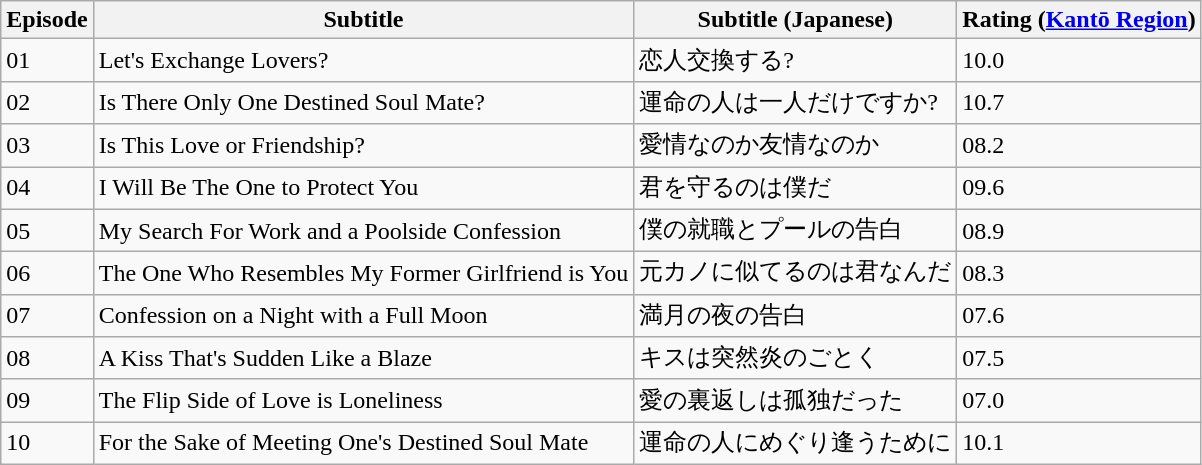<table class="wikitable">
<tr>
<th>Episode</th>
<th>Subtitle</th>
<th>Subtitle (Japanese)</th>
<th>Rating (<a href='#'>Kantō Region</a>) </th>
</tr>
<tr>
<td>01</td>
<td>Let's Exchange Lovers?</td>
<td>恋人交換する?</td>
<td>10.0</td>
</tr>
<tr>
<td>02</td>
<td>Is There Only One Destined Soul Mate?</td>
<td>運命の人は一人だけですか?</td>
<td>10.7</td>
</tr>
<tr>
<td>03</td>
<td>Is This Love or Friendship?</td>
<td>愛情なのか友情なのか<br></td>
<td>08.2</td>
</tr>
<tr>
<td>04</td>
<td>I Will Be The One to Protect You</td>
<td>君を守るのは僕だ</td>
<td>09.6</td>
</tr>
<tr>
<td>05</td>
<td>My Search For Work and a Poolside Confession</td>
<td>僕の就職とプールの告白</td>
<td>08.9</td>
</tr>
<tr>
<td>06</td>
<td>The One Who Resembles My Former Girlfriend is You</td>
<td>元カノに似てるのは君なんだ</td>
<td>08.3</td>
</tr>
<tr>
<td>07</td>
<td>Confession on a Night with a Full Moon</td>
<td>満月の夜の告白</td>
<td>07.6</td>
</tr>
<tr>
<td>08</td>
<td>A Kiss That's Sudden Like a Blaze</td>
<td>キスは突然炎のごとく</td>
<td>07.5</td>
</tr>
<tr>
<td>09</td>
<td>The Flip Side of Love is Loneliness</td>
<td>愛の裏返しは孤独だった</td>
<td>07.0</td>
</tr>
<tr>
<td>10</td>
<td>For the Sake of Meeting One's Destined Soul Mate</td>
<td>運命の人にめぐり逢うために</td>
<td>10.1</td>
</tr>
</table>
